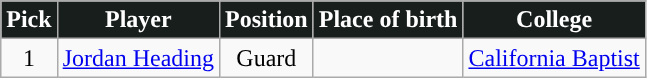<table class="wikitable sortable sortable" style="text-align: center">
<tr>
<th style="background:#181E1C; color:#FFFFFF; ">Pick</th>
<th style="background:#181E1C; color:#FFFFFF; ">Player</th>
<th style="background:#181E1C; color:#FFFFFF; ">Position</th>
<th style="background:#181E1C; color:#FFFFFF; ">Place of birth</th>
<th style="background:#181E1C; color:#FFFFFF; ">College</th>
</tr>
<tr>
<td>1</td>
<td><a href='#'>Jordan Heading</a></td>
<td>Guard</td>
<td></td>
<td><a href='#'>California Baptist</a></td>
</tr>
</table>
